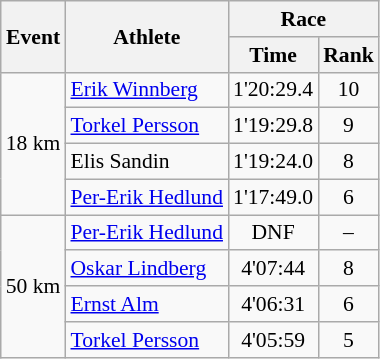<table class="wikitable" border="1" style="font-size:90%">
<tr>
<th rowspan=2>Event</th>
<th rowspan=2>Athlete</th>
<th colspan=2>Race</th>
</tr>
<tr>
<th>Time</th>
<th>Rank</th>
</tr>
<tr>
<td rowspan=4>18 km</td>
<td><a href='#'>Erik Winnberg</a></td>
<td align=center>1'20:29.4</td>
<td align=center>10</td>
</tr>
<tr>
<td><a href='#'>Torkel Persson</a></td>
<td align=center>1'19:29.8</td>
<td align=center>9</td>
</tr>
<tr>
<td>Elis Sandin</td>
<td align=center>1'19:24.0</td>
<td align=center>8</td>
</tr>
<tr>
<td><a href='#'>Per-Erik Hedlund</a></td>
<td align=center>1'17:49.0</td>
<td align=center>6</td>
</tr>
<tr>
<td rowspan=4>50 km</td>
<td><a href='#'>Per-Erik Hedlund</a></td>
<td align=center>DNF</td>
<td align=center>–</td>
</tr>
<tr>
<td><a href='#'>Oskar Lindberg</a></td>
<td align=center>4'07:44</td>
<td align=center>8</td>
</tr>
<tr>
<td><a href='#'>Ernst Alm</a></td>
<td align=center>4'06:31</td>
<td align=center>6</td>
</tr>
<tr>
<td><a href='#'>Torkel Persson</a></td>
<td align=center>4'05:59</td>
<td align=center>5</td>
</tr>
</table>
